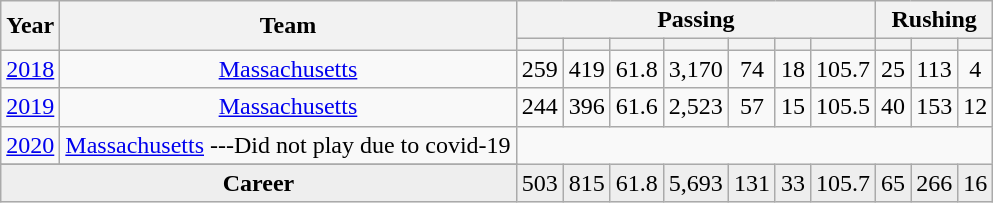<table class="wikitable sortable" style="text-align:center">
<tr>
<th rowspan=2>Year</th>
<th rowspan=2>Team</th>
<th colspan=7>Passing</th>
<th colspan=3>Rushing</th>
</tr>
<tr>
<th></th>
<th></th>
<th></th>
<th></th>
<th></th>
<th></th>
<th></th>
<th></th>
<th></th>
<th></th>
</tr>
<tr>
<td><a href='#'>2018</a></td>
<td><a href='#'>Massachusetts</a></td>
<td>259</td>
<td>419</td>
<td>61.8</td>
<td>3,170</td>
<td>74</td>
<td>18</td>
<td>105.7</td>
<td>25</td>
<td>113</td>
<td>4</td>
</tr>
<tr>
<td><a href='#'>2019</a></td>
<td><a href='#'>Massachusetts</a></td>
<td>244</td>
<td>396</td>
<td>61.6</td>
<td>2,523</td>
<td>57</td>
<td>15</td>
<td>105.5</td>
<td>40</td>
<td>153</td>
<td>12</td>
</tr>
<tr>
<td><a href='#'>2020</a></td>
<td><a href='#'>Massachusetts</a> ---Did not play due to covid-19</td>
</tr>
<tr>
</tr>
<tr class="sortbottom" style="background:#eee;">
<td colspan=2><strong>Career</strong></td>
<td>503</td>
<td>815</td>
<td>61.8</td>
<td>5,693</td>
<td>131</td>
<td>33</td>
<td>105.7</td>
<td>65</td>
<td>266</td>
<td>16</td>
</tr>
</table>
